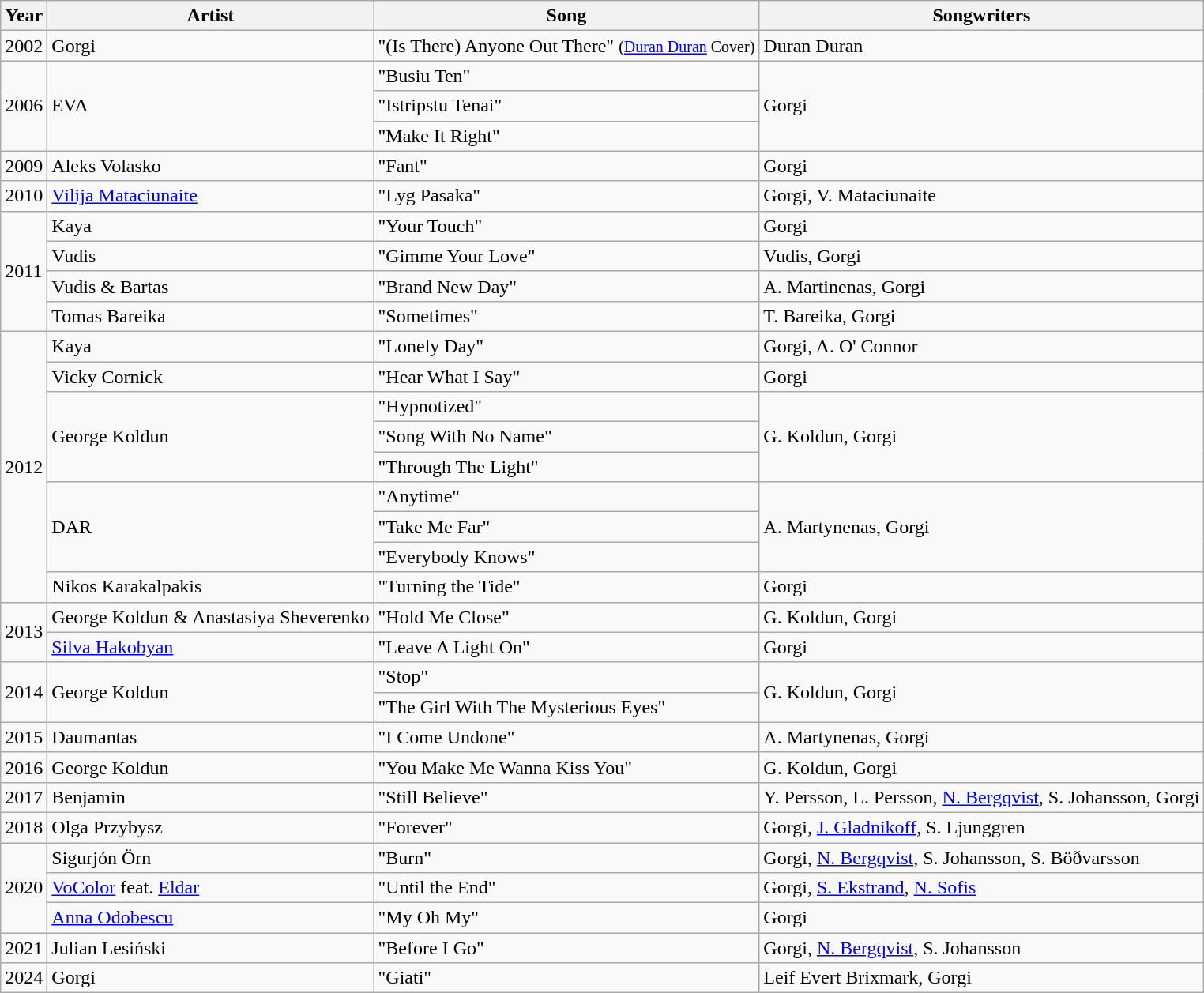<table class="wikitable">
<tr>
<th>Year</th>
<th>Artist</th>
<th>Song</th>
<th>Songwriters</th>
</tr>
<tr>
<td>2002</td>
<td>Gorgi</td>
<td>"(Is There) Anyone Out There" <small>(<a href='#'>Duran Duran</a> Cover)</small></td>
<td>Duran Duran</td>
</tr>
<tr>
<td rowspan="3">2006</td>
<td rowspan="3">EVA</td>
<td>"Busiu Ten"</td>
<td rowspan="3">Gorgi</td>
</tr>
<tr>
<td>"Istripstu Tenai"</td>
</tr>
<tr>
<td>"Make It Right"</td>
</tr>
<tr>
<td>2009</td>
<td>Aleks Volasko</td>
<td>"Fant"</td>
<td>Gorgi</td>
</tr>
<tr>
<td>2010</td>
<td><a href='#'>Vilija Mataciunaite</a></td>
<td>"Lyg Pasaka"</td>
<td>Gorgi, V. Mataciunaite</td>
</tr>
<tr>
<td rowspan="4">2011</td>
<td>Kaya</td>
<td>"Your Touch"</td>
<td>Gorgi</td>
</tr>
<tr>
<td>Vudis</td>
<td>"Gimme Your Love"</td>
<td>Vudis, Gorgi</td>
</tr>
<tr>
<td>Vudis & Bartas</td>
<td>"Brand New Day"</td>
<td>A. Martinenas, Gorgi</td>
</tr>
<tr>
<td>Tomas Bareika</td>
<td>"Sometimes"</td>
<td>T. Bareika, Gorgi</td>
</tr>
<tr>
<td rowspan="9">2012</td>
<td>Kaya</td>
<td>"Lonely Day"</td>
<td>Gorgi, A. O' Connor</td>
</tr>
<tr>
<td>Vicky Cornick</td>
<td>"Hear What I Say"</td>
<td>Gorgi</td>
</tr>
<tr>
<td rowspan="3">George Koldun</td>
<td>"Hypnotized"</td>
<td rowspan="3">G. Koldun, Gorgi</td>
</tr>
<tr>
<td>"Song With No Name"</td>
</tr>
<tr>
<td>"Through The Light"</td>
</tr>
<tr>
<td rowspan="3">DAR</td>
<td>"Anytime"</td>
<td rowspan="3">A. Martynenas, Gorgi</td>
</tr>
<tr>
<td>"Take Me Far"</td>
</tr>
<tr>
<td>"Everybody Knows"</td>
</tr>
<tr>
<td>Nikos Karakalpakis</td>
<td>"Turning the Tide"</td>
<td>Gorgi</td>
</tr>
<tr>
<td rowspan="2">2013</td>
<td>George Koldun & Anastasiya Sheverenko</td>
<td>"Hold Me Close"</td>
<td>G. Koldun, Gorgi</td>
</tr>
<tr>
<td><a href='#'>Silva Hakobyan</a></td>
<td>"Leave A Light On"</td>
<td>Gorgi</td>
</tr>
<tr>
<td rowspan="2">2014</td>
<td rowspan="2">George Koldun</td>
<td>"Stop"</td>
<td rowspan="2">G. Koldun, Gorgi</td>
</tr>
<tr>
<td>"The Girl With The Mysterious Eyes"</td>
</tr>
<tr>
<td>2015</td>
<td>Daumantas</td>
<td>"I Come Undone"</td>
<td>A. Martynenas, Gorgi</td>
</tr>
<tr>
<td>2016</td>
<td>George Koldun</td>
<td>"You Make Me Wanna Kiss You"</td>
<td>G. Koldun, Gorgi</td>
</tr>
<tr>
<td>2017</td>
<td>Benjamin</td>
<td>"Still Believe"</td>
<td>Y. Persson, L. Persson, <a href='#'>N. Bergqvist</a>, S. Johansson, Gorgi</td>
</tr>
<tr>
<td>2018</td>
<td>Olga Przybysz</td>
<td>"Forever"</td>
<td>Gorgi, <a href='#'>J. Gladnikoff</a>, S. Ljunggren</td>
</tr>
<tr>
<td rowspan="3">2020</td>
<td>Sigurjón Örn</td>
<td>"Burn"</td>
<td>Gorgi, <a href='#'>N. Bergqvist</a>, S. Johansson, S. Böðvarsson</td>
</tr>
<tr>
<td><a href='#'>VoColor</a> feat. <a href='#'>Eldar</a></td>
<td>"Until the End"</td>
<td>Gorgi, <a href='#'>S. Ekstrand</a>, <a href='#'>N. Sofis</a></td>
</tr>
<tr>
<td><a href='#'>Anna Odobescu</a></td>
<td>"My Oh My"</td>
<td>Gorgi</td>
</tr>
<tr>
<td>2021</td>
<td>Julian Lesiński</td>
<td>"Before I Go"</td>
<td>Gorgi, <a href='#'>N. Bergqvist</a>, S. Johansson</td>
</tr>
<tr>
<td>2024</td>
<td>Gorgi</td>
<td>"Giati"</td>
<td>Leif Evert Brixmark, Gorgi</td>
</tr>
</table>
